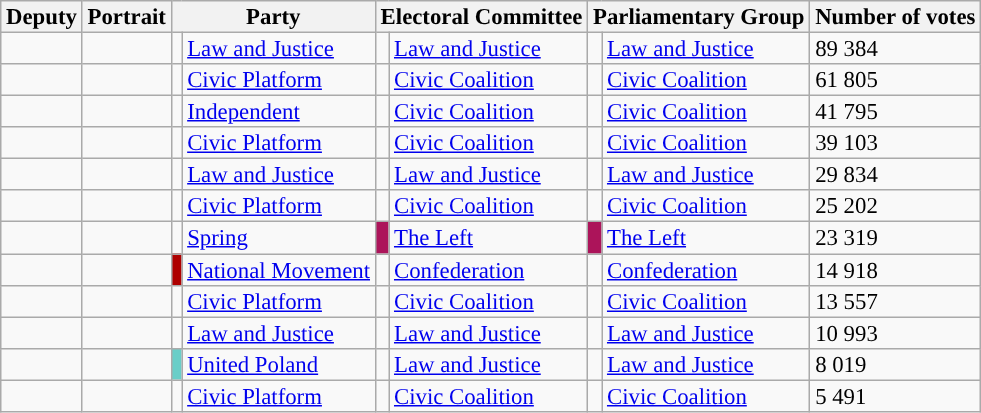<table class="wikitable sortable" style="font-size:95%;line-height:14px;">
<tr>
<th>Deputy</th>
<th>Portrait</th>
<th colspan="2">Party</th>
<th colspan="2">Electoral Committee</th>
<th colspan="2">Parliamentary Group</th>
<th>Number of votes</th>
</tr>
<tr>
<td></td>
<td></td>
<td style="background:"></td>
<td><a href='#'>Law and Justice</a></td>
<td style="background:"></td>
<td><a href='#'>Law and Justice</a></td>
<td style="background:"></td>
<td><a href='#'>Law and Justice</a></td>
<td>89 384</td>
</tr>
<tr>
<td></td>
<td></td>
<td style="background:"></td>
<td><a href='#'>Civic Platform</a></td>
<td style="background:"></td>
<td><a href='#'>Civic Coalition</a></td>
<td style="background:"></td>
<td><a href='#'>Civic Coalition</a></td>
<td>61 805</td>
</tr>
<tr>
<td></td>
<td></td>
<td style="background:"></td>
<td><a href='#'>Independent</a></td>
<td style="background:"></td>
<td><a href='#'>Civic Coalition</a></td>
<td style="background:"></td>
<td><a href='#'>Civic Coalition</a></td>
<td>41 795</td>
</tr>
<tr>
<td></td>
<td></td>
<td style="background:"></td>
<td><a href='#'>Civic Platform</a></td>
<td style="background:"></td>
<td><a href='#'>Civic Coalition</a></td>
<td style="background:"></td>
<td><a href='#'>Civic Coalition</a></td>
<td>39 103</td>
</tr>
<tr>
<td></td>
<td></td>
<td style="background:"></td>
<td><a href='#'>Law and Justice</a></td>
<td style="background:"></td>
<td><a href='#'>Law and Justice</a></td>
<td style="background:"></td>
<td><a href='#'>Law and Justice</a></td>
<td>29 834</td>
</tr>
<tr>
<td></td>
<td></td>
<td style="background:"></td>
<td><a href='#'>Civic Platform</a></td>
<td style="background:"></td>
<td><a href='#'>Civic Coalition</a></td>
<td style="background:"></td>
<td><a href='#'>Civic Coalition</a></td>
<td>25 202</td>
</tr>
<tr>
<td></td>
<td></td>
<td style="background:"></td>
<td><a href='#'>Spring</a></td>
<td style="background:#AC145A;"></td>
<td><a href='#'>The Left</a></td>
<td style="background:#AC145A;"></td>
<td><a href='#'>The Left</a></td>
<td>23 319</td>
</tr>
<tr>
<td></td>
<td></td>
<td style="background:#AE0000;"></td>
<td><a href='#'>National Movement</a></td>
<td style="background:"></td>
<td><a href='#'>Confederation</a></td>
<td style="background:"></td>
<td><a href='#'>Confederation</a></td>
<td>14 918</td>
</tr>
<tr>
<td></td>
<td></td>
<td style="background:"></td>
<td><a href='#'>Civic Platform</a></td>
<td style="background:"></td>
<td><a href='#'>Civic Coalition</a></td>
<td style="background:"></td>
<td><a href='#'>Civic Coalition</a></td>
<td>13 557</td>
</tr>
<tr>
<td></td>
<td></td>
<td style="background:"></td>
<td><a href='#'>Law and Justice</a></td>
<td style="background:"></td>
<td><a href='#'>Law and Justice</a></td>
<td style="background:"></td>
<td><a href='#'>Law and Justice</a></td>
<td>10 993</td>
</tr>
<tr>
<td></td>
<td></td>
<td style="background:#6acec8;"></td>
<td><a href='#'>United Poland</a></td>
<td style="background:"></td>
<td><a href='#'>Law and Justice</a></td>
<td style="background:"></td>
<td><a href='#'>Law and Justice</a></td>
<td>8 019</td>
</tr>
<tr>
<td></td>
<td></td>
<td style="background:"></td>
<td><a href='#'>Civic Platform</a></td>
<td style="background:"></td>
<td><a href='#'>Civic Coalition</a></td>
<td style="background:"></td>
<td><a href='#'>Civic Coalition</a></td>
<td>5 491</td>
</tr>
</table>
